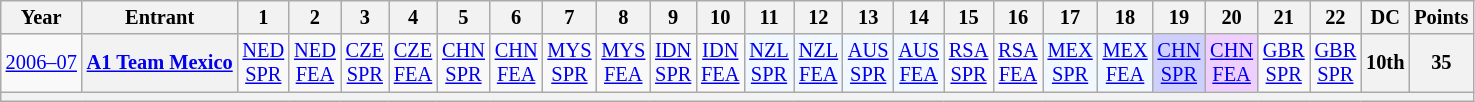<table class="wikitable" style="text-align:center; font-size:85%">
<tr>
<th>Year</th>
<th>Entrant</th>
<th>1</th>
<th>2</th>
<th>3</th>
<th>4</th>
<th>5</th>
<th>6</th>
<th>7</th>
<th>8</th>
<th>9</th>
<th>10</th>
<th>11</th>
<th>12</th>
<th>13</th>
<th>14</th>
<th>15</th>
<th>16</th>
<th>17</th>
<th>18</th>
<th>19</th>
<th>20</th>
<th>21</th>
<th>22</th>
<th>DC</th>
<th>Points</th>
</tr>
<tr>
<td id=2007R nowrap><a href='#'>2006–07</a></td>
<th nowrap><a href='#'>A1 Team Mexico</a></th>
<td><a href='#'>NED<br>SPR</a></td>
<td><a href='#'>NED<br>FEA</a></td>
<td><a href='#'>CZE<br>SPR</a></td>
<td><a href='#'>CZE<br>FEA</a></td>
<td><a href='#'>CHN<br>SPR</a></td>
<td><a href='#'>CHN<br>FEA</a></td>
<td><a href='#'>MYS<br>SPR</a></td>
<td><a href='#'>MYS<br>FEA</a></td>
<td><a href='#'>IDN<br>SPR</a></td>
<td><a href='#'>IDN<br>FEA</a></td>
<td style="background:#F1F8FF;"><a href='#'>NZL<br>SPR</a><br></td>
<td style="background:#F1F8FF;"><a href='#'>NZL<br>FEA</a><br></td>
<td style="background:#F1F8FF;"><a href='#'>AUS<br>SPR</a><br></td>
<td style="background:#F1F8FF;"><a href='#'>AUS<br>FEA</a><br></td>
<td><a href='#'>RSA<br>SPR</a></td>
<td><a href='#'>RSA<br>FEA</a></td>
<td style="background:#F1F8FF;"><a href='#'>MEX<br>SPR</a><br></td>
<td style="background:#F1F8FF;"><a href='#'>MEX<br>FEA</a><br></td>
<td style="background:#CFCFFF;"><a href='#'>CHN<br>SPR</a><br></td>
<td style="background:#EFCFFF;"><a href='#'>CHN<br>FEA</a><br></td>
<td><a href='#'>GBR<br>SPR</a></td>
<td><a href='#'>GBR<br>SPR</a></td>
<th>10th</th>
<th>35</th>
</tr>
<tr>
<th colspan="26"></th>
</tr>
</table>
